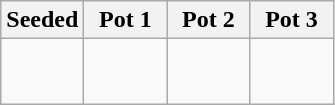<table class="wikitable">
<tr>
<th width=25%>Seeded</th>
<th width=25%>Pot 1</th>
<th width=25%>Pot 2</th>
<th width=25%>Pot 3</th>
</tr>
<tr>
<td><br><br>
</td>
<td><br><br>
</td>
<td><br><br>
</td>
<td><br><br>
</td>
</tr>
</table>
